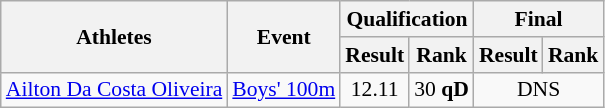<table class="wikitable" border="1" style="font-size:90%">
<tr>
<th rowspan=2>Athletes</th>
<th rowspan=2>Event</th>
<th colspan=2>Qualification</th>
<th colspan=2>Final</th>
</tr>
<tr>
<th>Result</th>
<th>Rank</th>
<th>Result</th>
<th>Rank</th>
</tr>
<tr>
<td><a href='#'>Ailton Da Costa Oliveira</a></td>
<td><a href='#'>Boys' 100m</a></td>
<td align=center>12.11</td>
<td align=center>30 <strong>qD</strong></td>
<td align=center colspan="2">DNS</td>
</tr>
</table>
